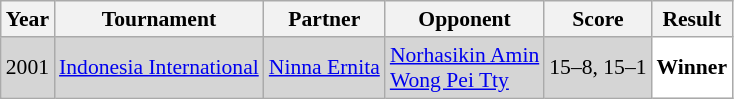<table class="sortable wikitable" style="font-size: 90%;">
<tr>
<th>Year</th>
<th>Tournament</th>
<th>Partner</th>
<th>Opponent</th>
<th>Score</th>
<th>Result</th>
</tr>
<tr style="background:#D5D5D5">
<td align="center">2001</td>
<td align="left"><a href='#'>Indonesia International</a></td>
<td align="left"> <a href='#'>Ninna Ernita</a></td>
<td align="left"> <a href='#'>Norhasikin Amin</a><br> <a href='#'>Wong Pei Tty</a></td>
<td align="left">15–8, 15–1</td>
<td style="text-align:left; background:white"> <strong>Winner</strong></td>
</tr>
</table>
